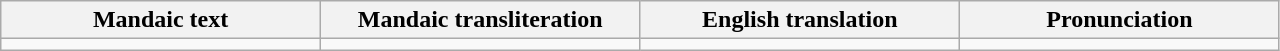<table class="wikitable">
<tr>
<th scope="col" style="width: 20%;">Mandaic text</th>
<th scope="col" style="width: 20%;">Mandaic transliteration</th>
<th scope="col" style="width: 20%;">English translation</th>
<th scope="col" style="width: 20%;">Pronunciation</th>
</tr>
<tr>
<td></td>
<td></td>
<td></td>
<td></td>
</tr>
</table>
